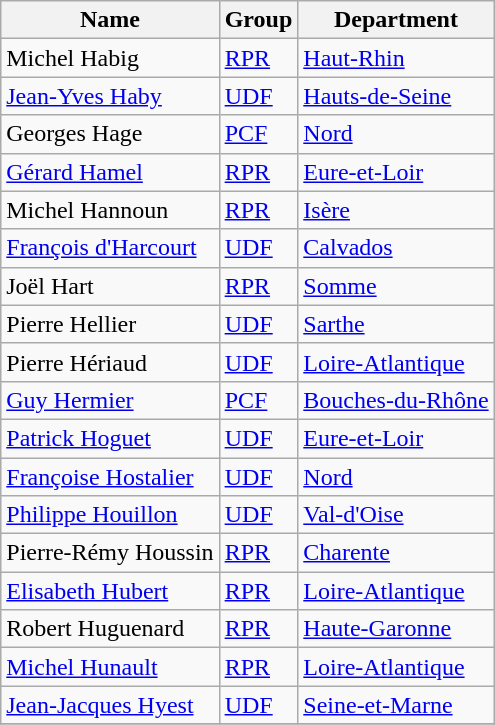<table class="wikitable alternance">
<tr>
<th>Name</th>
<th>Group</th>
<th>Department</th>
</tr>
<tr>
<td>Michel Habig</td>
<td><a href='#'>RPR</a></td>
<td><a href='#'>Haut-Rhin</a></td>
</tr>
<tr>
<td><a href='#'>Jean-Yves Haby</a></td>
<td><a href='#'>UDF</a></td>
<td><a href='#'>Hauts-de-Seine</a></td>
</tr>
<tr>
<td>Georges Hage</td>
<td><a href='#'>PCF</a></td>
<td><a href='#'>Nord</a></td>
</tr>
<tr>
<td><a href='#'>Gérard Hamel</a></td>
<td><a href='#'>RPR</a></td>
<td><a href='#'>Eure-et-Loir</a></td>
</tr>
<tr>
<td>Michel Hannoun</td>
<td><a href='#'>RPR</a></td>
<td><a href='#'>Isère</a></td>
</tr>
<tr>
<td><a href='#'>François d'Harcourt</a></td>
<td><a href='#'>UDF</a></td>
<td><a href='#'>Calvados</a></td>
</tr>
<tr>
<td>Joël Hart</td>
<td><a href='#'>RPR</a></td>
<td><a href='#'>Somme</a></td>
</tr>
<tr>
<td>Pierre Hellier</td>
<td><a href='#'>UDF</a></td>
<td><a href='#'>Sarthe</a></td>
</tr>
<tr>
<td>Pierre Hériaud</td>
<td><a href='#'>UDF</a></td>
<td><a href='#'>Loire-Atlantique</a></td>
</tr>
<tr>
<td><a href='#'>Guy Hermier</a></td>
<td><a href='#'>PCF</a></td>
<td><a href='#'>Bouches-du-Rhône</a></td>
</tr>
<tr>
<td><a href='#'>Patrick Hoguet</a></td>
<td><a href='#'>UDF</a></td>
<td><a href='#'>Eure-et-Loir</a></td>
</tr>
<tr>
<td><a href='#'>Françoise Hostalier</a></td>
<td><a href='#'>UDF</a></td>
<td><a href='#'>Nord</a></td>
</tr>
<tr>
<td><a href='#'>Philippe Houillon</a></td>
<td><a href='#'>UDF</a></td>
<td><a href='#'>Val-d'Oise</a></td>
</tr>
<tr>
<td>Pierre-Rémy Houssin</td>
<td><a href='#'>RPR</a></td>
<td><a href='#'>Charente</a></td>
</tr>
<tr>
<td><a href='#'>Elisabeth Hubert</a></td>
<td><a href='#'>RPR</a></td>
<td><a href='#'>Loire-Atlantique</a></td>
</tr>
<tr>
<td>Robert Huguenard</td>
<td><a href='#'>RPR</a></td>
<td><a href='#'>Haute-Garonne</a></td>
</tr>
<tr>
<td><a href='#'>Michel Hunault</a></td>
<td><a href='#'>RPR</a></td>
<td><a href='#'>Loire-Atlantique</a></td>
</tr>
<tr>
<td><a href='#'>Jean-Jacques Hyest</a></td>
<td><a href='#'>UDF</a></td>
<td><a href='#'>Seine-et-Marne</a></td>
</tr>
<tr>
</tr>
</table>
